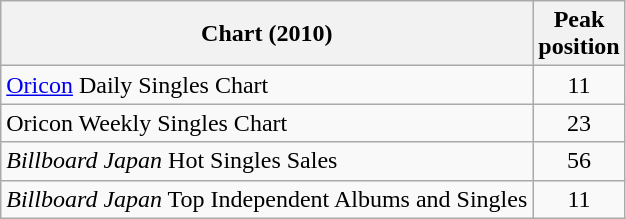<table class="wikitable sortable" border="1">
<tr>
<th>Chart (2010)</th>
<th>Peak<br>position</th>
</tr>
<tr>
<td><a href='#'>Oricon</a> Daily Singles Chart</td>
<td style="text-align:center;">11</td>
</tr>
<tr>
<td>Oricon Weekly Singles Chart</td>
<td style="text-align:center;">23</td>
</tr>
<tr>
<td><em>Billboard Japan</em> Hot Singles Sales</td>
<td style="text-align:center;">56</td>
</tr>
<tr>
<td><em>Billboard Japan</em> Top Independent Albums and Singles</td>
<td style="text-align:center;">11</td>
</tr>
</table>
